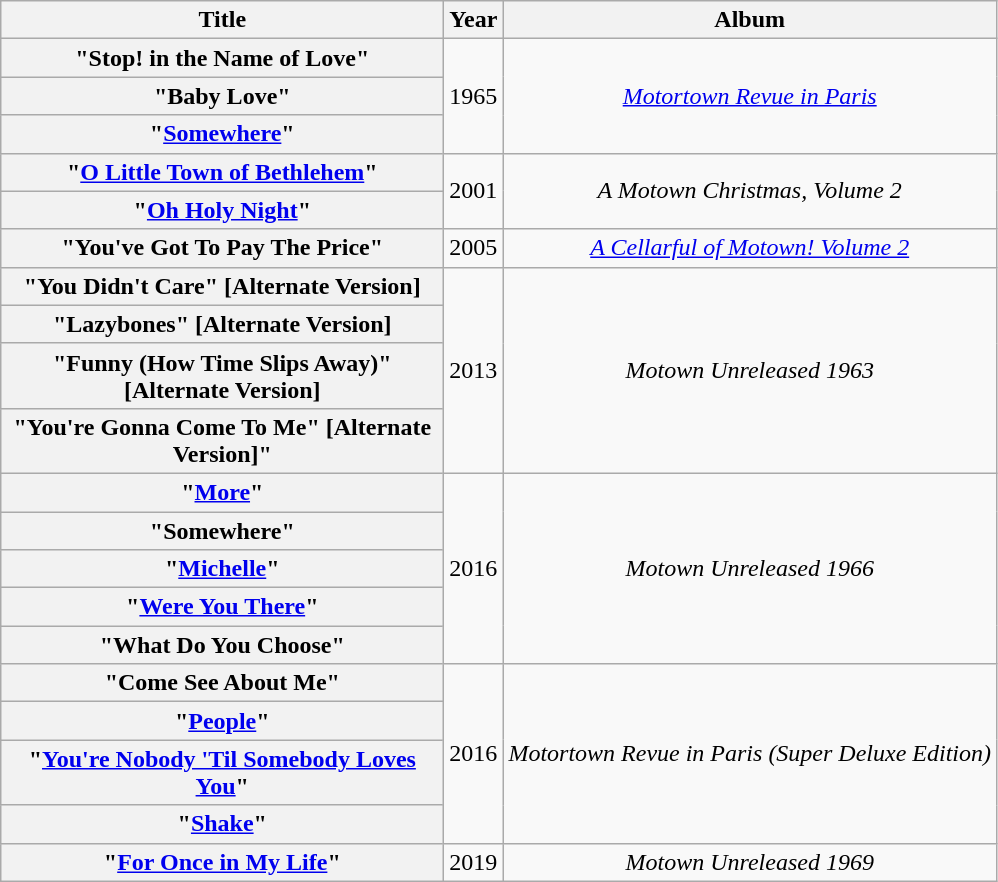<table class="wikitable plainrowheaders" style="text-align:center;">
<tr>
<th scope="col" style="width:18em;">Title</th>
<th scope="col">Year</th>
<th scope="col">Album</th>
</tr>
<tr>
<th scope="row">"Stop! in the Name of Love"</th>
<td rowspan="3">1965</td>
<td rowspan="3"><em><a href='#'>Motortown Revue in Paris</a></em></td>
</tr>
<tr>
<th scope="row">"Baby Love"</th>
</tr>
<tr>
<th scope="row">"<a href='#'>Somewhere</a>"</th>
</tr>
<tr>
<th scope="row">"<a href='#'>O Little Town of Bethlehem</a>"</th>
<td rowspan="2">2001</td>
<td rowspan="2"><em>A Motown Christmas, Volume 2</em></td>
</tr>
<tr>
<th scope="row">"<a href='#'>Oh Holy Night</a>"</th>
</tr>
<tr>
<th scope="row">"You've Got To Pay The Price"</th>
<td>2005</td>
<td><em><a href='#'>A Cellarful of Motown! Volume 2</a></em></td>
</tr>
<tr>
<th scope="row">"You Didn't Care" [Alternate Version]</th>
<td rowspan="4">2013</td>
<td rowspan="4"><em>Motown Unreleased 1963</em></td>
</tr>
<tr>
<th scope="row">"Lazybones" [Alternate Version]</th>
</tr>
<tr>
<th scope="row">"Funny (How Time Slips Away)" [Alternate Version]</th>
</tr>
<tr>
<th scope="row">"You're Gonna Come To Me" [Alternate Version]"</th>
</tr>
<tr>
<th scope="row">"<a href='#'>More</a>"</th>
<td rowspan="5">2016</td>
<td rowspan="5"><em>Motown Unreleased 1966</em></td>
</tr>
<tr>
<th scope="row">"Somewhere"</th>
</tr>
<tr>
<th scope="row">"<a href='#'>Michelle</a>"</th>
</tr>
<tr>
<th scope="row">"<a href='#'>Were You There</a>"</th>
</tr>
<tr>
<th scope="row">"What Do You Choose"</th>
</tr>
<tr>
<th scope="row">"Come See About Me"</th>
<td rowspan="4">2016</td>
<td rowspan="4"><em>Motortown Revue in Paris (Super Deluxe Edition)</em></td>
</tr>
<tr>
<th scope="row">"<a href='#'>People</a>"</th>
</tr>
<tr>
<th scope="row">"<a href='#'>You're Nobody 'Til Somebody Loves You</a>"</th>
</tr>
<tr>
<th scope="row">"<a href='#'>Shake</a>"</th>
</tr>
<tr>
<th scope="row">"<a href='#'>For Once in My Life</a>"</th>
<td>2019</td>
<td><em>Motown Unreleased 1969</em></td>
</tr>
</table>
